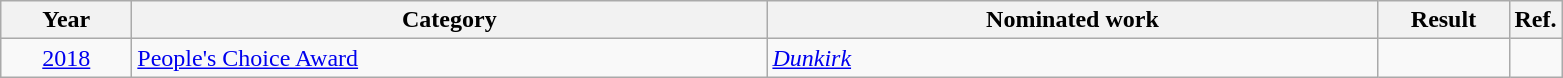<table class=wikitable>
<tr>
<th scope="col" style="width:5em;">Year</th>
<th scope="col" style="width:26em;">Category</th>
<th scope="col" style="width:25em;">Nominated work</th>
<th scope="col" style="width:5em;">Result</th>
<th>Ref.</th>
</tr>
<tr>
<td style="text-align:center;"><a href='#'>2018</a></td>
<td><a href='#'>People's Choice Award</a></td>
<td><em><a href='#'>Dunkirk</a></em></td>
<td></td>
<td></td>
</tr>
</table>
